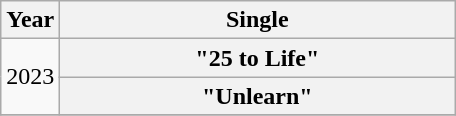<table class="wikitable plainrowheaders" style="text-align:center;">
<tr>
<th style="width:1em;">Year</th>
<th style="width:16em;">Single</th>
</tr>
<tr>
<td rowspan="2">2023</td>
<th scope="row">"25 to Life"</th>
</tr>
<tr>
<th scope="row">"Unlearn"</th>
</tr>
<tr>
</tr>
</table>
